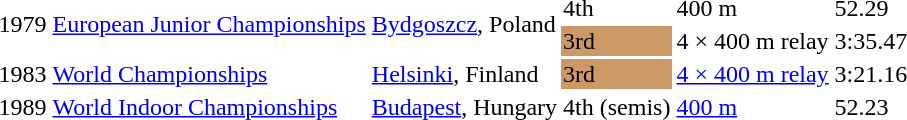<table>
<tr>
<td rowspan=2>1979</td>
<td rowspan=2><a href='#'>European Junior Championships</a></td>
<td rowspan=2><a href='#'>Bydgoszcz</a>, Poland</td>
<td>4th</td>
<td>400 m</td>
<td>52.29</td>
</tr>
<tr>
<td bgcolor=cc9966>3rd</td>
<td>4 × 400 m relay</td>
<td>3:35.47</td>
</tr>
<tr>
<td>1983</td>
<td><a href='#'>World Championships</a></td>
<td><a href='#'>Helsinki</a>, Finland</td>
<td bgcolor=cc9966>3rd</td>
<td><a href='#'>4 × 400 m relay</a></td>
<td>3:21.16</td>
</tr>
<tr>
<td>1989</td>
<td><a href='#'>World Indoor Championships</a></td>
<td><a href='#'>Budapest</a>, Hungary</td>
<td>4th (semis)</td>
<td><a href='#'>400 m</a></td>
<td>52.23</td>
</tr>
</table>
